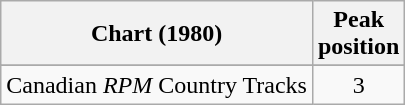<table class="wikitable sortable">
<tr>
<th align="left">Chart (1980)</th>
<th align="center">Peak<br>position</th>
</tr>
<tr>
</tr>
<tr>
</tr>
<tr>
</tr>
<tr>
<td align="left">Canadian <em>RPM</em> Country Tracks</td>
<td align="center">3</td>
</tr>
</table>
